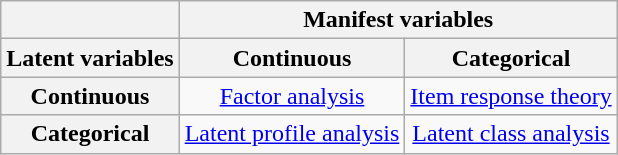<table class="wikitable" style="margin: 1em auto;">
<tr>
<th></th>
<th colspan="2">Manifest variables</th>
</tr>
<tr>
<th>Latent variables</th>
<th>Continuous</th>
<th>Categorical</th>
</tr>
<tr align="center">
<th>Continuous</th>
<td><a href='#'>Factor analysis</a></td>
<td><a href='#'>Item response theory</a></td>
</tr>
<tr align="center">
<th>Categorical</th>
<td><a href='#'>Latent profile analysis</a></td>
<td><a href='#'>Latent class analysis</a></td>
</tr>
</table>
